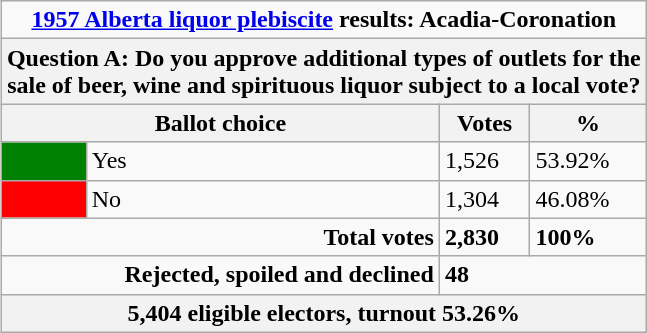<table class="wikitable" align=right>
<tr>
<td colspan=4 align=center><strong><a href='#'>1957 Alberta liquor plebiscite</a> results: Acadia-Coronation</strong></td>
</tr>
<tr>
<th colspan=4>Question A: Do you approve additional types of outlets for the<br> sale of beer, wine and spirituous liquor subject to a local vote?</th>
</tr>
<tr>
<th colspan=2>Ballot choice</th>
<th>Votes</th>
<th>%</th>
</tr>
<tr>
<td bgcolor=green></td>
<td>Yes</td>
<td>1,526</td>
<td>53.92%</td>
</tr>
<tr>
<td bgcolor=red></td>
<td>No</td>
<td>1,304</td>
<td>46.08%</td>
</tr>
<tr>
<td align=right colspan=2><strong>Total votes</strong></td>
<td><strong>2,830</strong></td>
<td><strong>100%</strong></td>
</tr>
<tr>
<td align=right colspan=2><strong>Rejected, spoiled and declined</strong></td>
<td colspan=2><strong>48</strong></td>
</tr>
<tr>
<th colspan=4>5,404 eligible electors, turnout 53.26%</th>
</tr>
</table>
